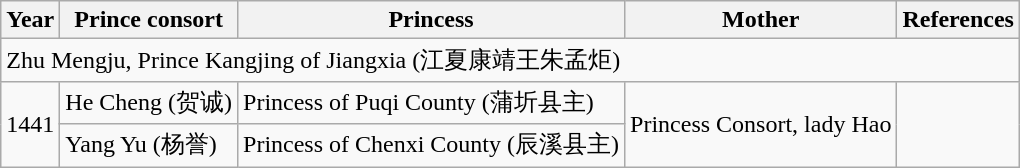<table class="wikitable">
<tr>
<th>Year</th>
<th>Prince consort</th>
<th>Princess</th>
<th>Mother</th>
<th>References</th>
</tr>
<tr>
<td colspan="5">Zhu Mengju, Prince Kangjing of Jiangxia (江夏康靖王朱孟炬)</td>
</tr>
<tr>
<td rowspan="2">1441</td>
<td>He Cheng (贺诚)</td>
<td>Princess of Puqi County (蒲圻县主)</td>
<td rowspan="2">Princess Consort, lady Hao</td>
<td rowspan="2"></td>
</tr>
<tr>
<td>Yang Yu (杨誉)</td>
<td>Princess of Chenxi County (辰溪县主)</td>
</tr>
</table>
